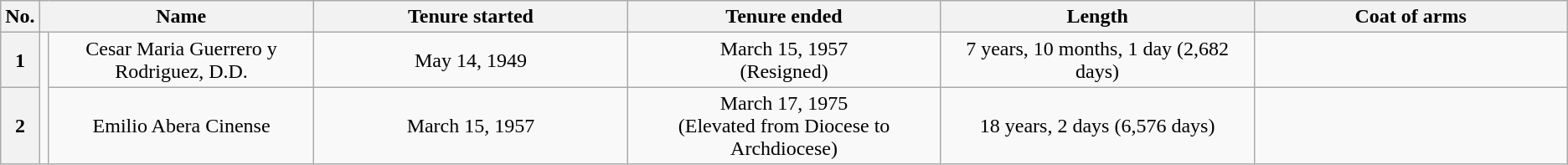<table class="wikitable" style="text-align:center;">
<tr>
<th scope="col">No.</th>
<th scope="col" style="border-right:none;"></th>
<th scope="col" style="border-left:none;">Name</th>
<th scope="col" style="width:20%;">Tenure started</th>
<th scope="col" style="width:20%;">Tenure ended</th>
<th scope="col" style="width:20%;">Length</th>
<th scope="col" style="width:20%;">Coat of arms</th>
</tr>
<tr>
<th scope="row">1</th>
<td rowspan="2"></td>
<td>Cesar Maria Guerrero y Rodriguez, D.D.</td>
<td>May 14, 1949</td>
<td>March 15, 1957<br>(Resigned)</td>
<td>7 years, 10 months, 1 day (2,682 days)</td>
<td></td>
</tr>
<tr>
<th scope="row">2</th>
<td>Emilio Abera Cinense</td>
<td>March 15, 1957</td>
<td>March 17, 1975<br>(Elevated from Diocese to Archdiocese)</td>
<td>18 years, 2 days (6,576 days)</td>
<td></td>
</tr>
</table>
